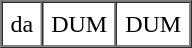<table border=1 cellspacing=0 cellpadding=5>
<tr>
<td>da</td>
<td>DUM</td>
<td>DUM</td>
</tr>
</table>
